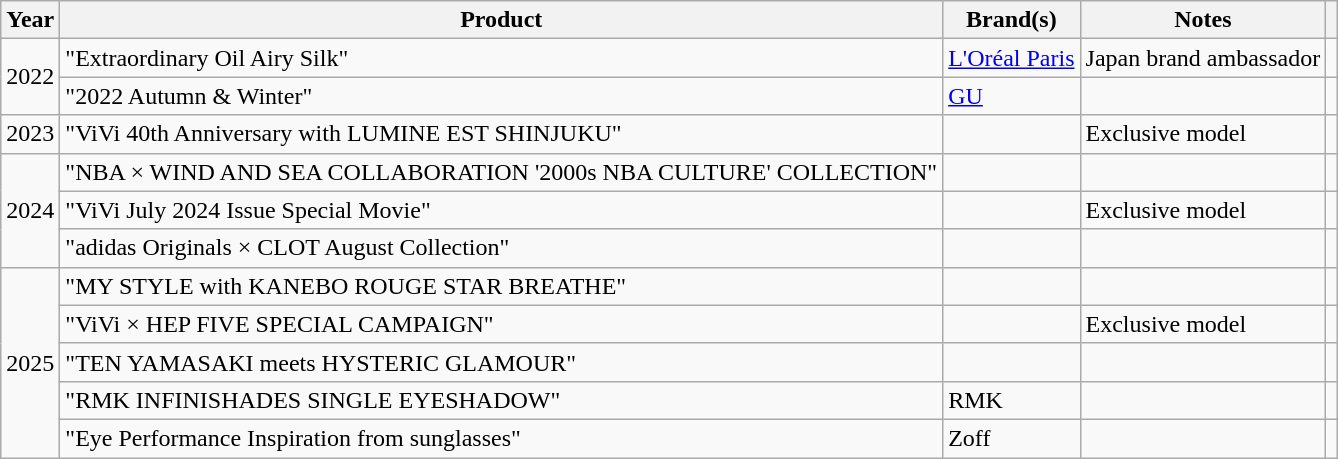<table class="wikitable">
<tr>
<th>Year</th>
<th>Product</th>
<th>Brand(s)</th>
<th>Notes</th>
<th></th>
</tr>
<tr>
<td rowspan="2">2022</td>
<td>"Extraordinary Oil Airy Silk"</td>
<td><a href='#'>L'Oréal Paris</a></td>
<td>Japan brand ambassador</td>
<td></td>
</tr>
<tr>
<td>"2022 Autumn & Winter"</td>
<td><a href='#'>GU</a></td>
<td></td>
<td></td>
</tr>
<tr>
<td>2023</td>
<td>"ViVi 40th Anniversary with LUMINE EST SHINJUKU"</td>
<td></td>
<td>Exclusive model</td>
<td></td>
</tr>
<tr>
<td rowspan="3">2024</td>
<td>"NBA × WIND AND SEA COLLABORATION '2000s NBA CULTURE' COLLECTION"</td>
<td></td>
<td></td>
<td></td>
</tr>
<tr>
<td>"ViVi July 2024 Issue Special Movie"</td>
<td></td>
<td>Exclusive model</td>
<td></td>
</tr>
<tr>
<td>"adidas Originals × CLOT August Collection"</td>
<td></td>
<td></td>
<td></td>
</tr>
<tr>
<td rowspan="5">2025</td>
<td>"MY STYLE with KANEBO ROUGE STAR BREATHE"</td>
<td></td>
<td></td>
<td></td>
</tr>
<tr>
<td>"ViVi × HEP FIVE SPECIAL CAMPAIGN"</td>
<td></td>
<td>Exclusive model</td>
<td></td>
</tr>
<tr>
<td>"TEN YAMASAKI meets HYSTERIC GLAMOUR"</td>
<td></td>
<td></td>
<td></td>
</tr>
<tr>
<td>"RMK INFINISHADES SINGLE EYESHADOW"</td>
<td>RMK</td>
<td></td>
<td></td>
</tr>
<tr>
<td>"Eye Performance Inspiration from sunglasses"</td>
<td>Zoff</td>
<td></td>
<td></td>
</tr>
</table>
